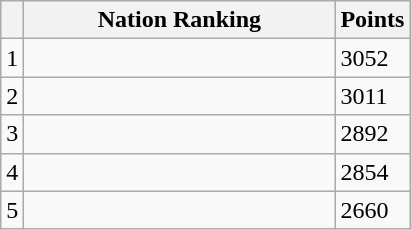<table class="wikitable col3right">
<tr>
<th></th>
<th style="width:200px; white-space:nowrap;">Nation Ranking</th>
<th style="width:20px;">Points</th>
</tr>
<tr>
<td>1</td>
<td></td>
<td>3052</td>
</tr>
<tr>
<td>2</td>
<td></td>
<td>3011</td>
</tr>
<tr>
<td>3</td>
<td></td>
<td>2892</td>
</tr>
<tr>
<td>4</td>
<td></td>
<td>2854</td>
</tr>
<tr>
<td>5</td>
<td></td>
<td>2660</td>
</tr>
</table>
